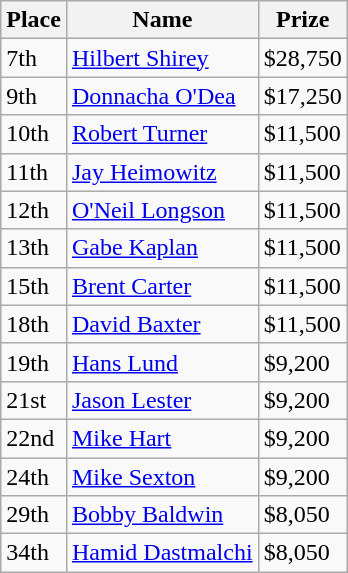<table class="wikitable">
<tr>
<th bgcolor="#FFEBAD">Place</th>
<th bgcolor="#FFEBAD">Name</th>
<th bgcolor="#FFEBAD">Prize</th>
</tr>
<tr>
<td>7th</td>
<td><a href='#'>Hilbert Shirey</a></td>
<td>$28,750</td>
</tr>
<tr>
<td>9th</td>
<td><a href='#'>Donnacha O'Dea</a></td>
<td>$17,250</td>
</tr>
<tr>
<td>10th</td>
<td><a href='#'>Robert Turner</a></td>
<td>$11,500</td>
</tr>
<tr>
<td>11th</td>
<td><a href='#'>Jay Heimowitz</a></td>
<td>$11,500</td>
</tr>
<tr>
<td>12th</td>
<td><a href='#'>O'Neil Longson</a></td>
<td>$11,500</td>
</tr>
<tr>
<td>13th</td>
<td><a href='#'>Gabe Kaplan</a></td>
<td>$11,500</td>
</tr>
<tr>
<td>15th</td>
<td><a href='#'>Brent Carter</a></td>
<td>$11,500</td>
</tr>
<tr>
<td>18th</td>
<td><a href='#'>David Baxter</a></td>
<td>$11,500</td>
</tr>
<tr>
<td>19th</td>
<td><a href='#'>Hans Lund</a></td>
<td>$9,200</td>
</tr>
<tr>
<td>21st</td>
<td><a href='#'>Jason Lester</a></td>
<td>$9,200</td>
</tr>
<tr>
<td>22nd</td>
<td><a href='#'>Mike Hart</a></td>
<td>$9,200</td>
</tr>
<tr>
<td>24th</td>
<td><a href='#'>Mike Sexton</a></td>
<td>$9,200</td>
</tr>
<tr>
<td>29th</td>
<td><a href='#'>Bobby Baldwin</a></td>
<td>$8,050</td>
</tr>
<tr>
<td>34th</td>
<td><a href='#'>Hamid Dastmalchi</a></td>
<td>$8,050</td>
</tr>
</table>
